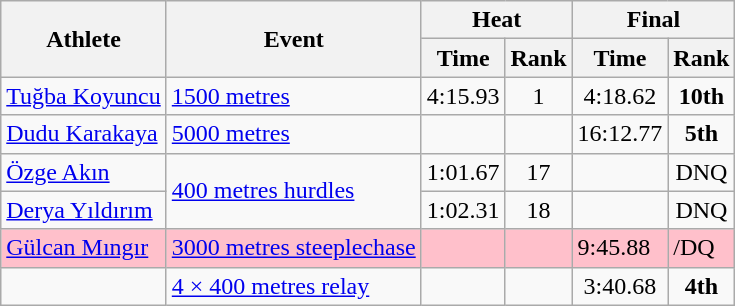<table class=wikitable>
<tr>
<th rowspan="2">Athlete</th>
<th rowspan="2">Event</th>
<th colspan="2">Heat</th>
<th colspan="2">Final</th>
</tr>
<tr>
<th>Time</th>
<th>Rank</th>
<th>Time</th>
<th>Rank</th>
</tr>
<tr align=center>
<td align=left><a href='#'>Tuğba Koyuncu</a></td>
<td align=left><a href='#'>1500 metres</a></td>
<td>4:15.93</td>
<td>1</td>
<td>4:18.62</td>
<td><strong>10th</strong></td>
</tr>
<tr align=center>
<td align=left><a href='#'>Dudu Karakaya</a></td>
<td align=left><a href='#'>5000 metres</a></td>
<td></td>
<td></td>
<td>16:12.77</td>
<td><strong>5th</strong></td>
</tr>
<tr align=center>
<td align=left><a href='#'>Özge Akın</a></td>
<td rowspan=2 align=left><a href='#'>400 metres hurdles</a></td>
<td>1:01.67</td>
<td>17</td>
<td></td>
<td>DNQ</td>
</tr>
<tr align=center>
<td align=left><a href='#'>Derya Yıldırım</a></td>
<td>1:02.31</td>
<td>18</td>
<td></td>
<td>DNQ</td>
</tr>
<tr bgcolor=pink>
<td align=left><a href='#'>Gülcan Mıngır</a></td>
<td align=left><a href='#'>3000 metres steeplechase</a></td>
<td></td>
<td></td>
<td>9:45.88</td>
<td>/DQ</td>
</tr>
<tr align=center>
<td align=left></td>
<td align=left><a href='#'>4 × 400 metres relay</a></td>
<td></td>
<td></td>
<td>3:40.68</td>
<td><strong>4th</strong></td>
</tr>
</table>
